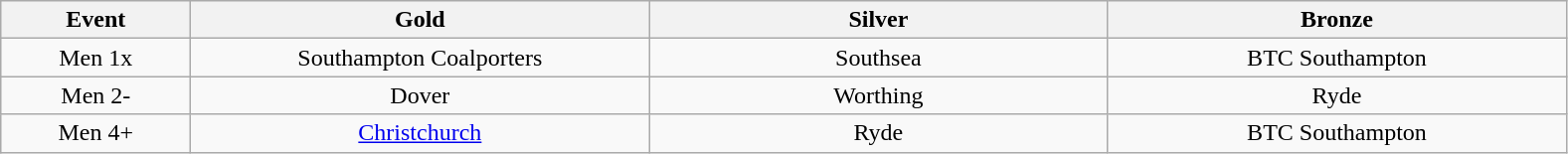<table class="wikitable" style="text-align:center">
<tr>
<th width=120>Event</th>
<th width=300>Gold</th>
<th width=300>Silver</th>
<th width=300>Bronze</th>
</tr>
<tr>
<td>Men 1x</td>
<td>Southampton Coalporters</td>
<td>Southsea</td>
<td>BTC Southampton</td>
</tr>
<tr>
<td>Men 2-</td>
<td>Dover</td>
<td>Worthing</td>
<td>Ryde</td>
</tr>
<tr>
<td>Men 4+</td>
<td><a href='#'>Christchurch</a></td>
<td>Ryde</td>
<td>BTC Southampton</td>
</tr>
</table>
